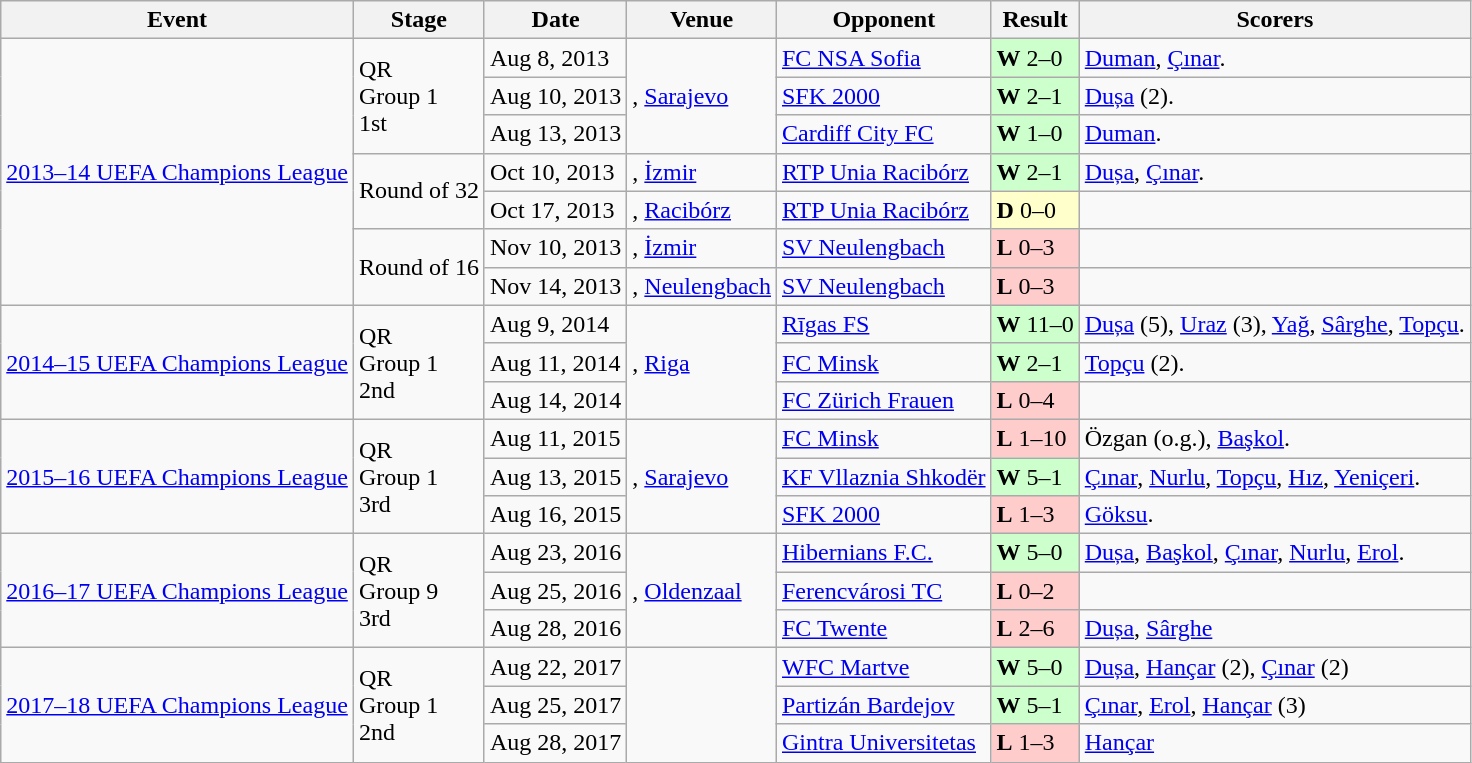<table class=wikitable>
<tr>
<th>Event</th>
<th>Stage</th>
<th>Date</th>
<th>Venue</th>
<th>Opponent</th>
<th>Result</th>
<th>Scorers</th>
</tr>
<tr>
<td rowspan=7><a href='#'>2013–14 UEFA Champions League</a></td>
<td rowspan=3>QR<br>Group 1<br>1st</td>
<td>Aug 8, 2013</td>
<td rowspan=3>, <a href='#'>Sarajevo</a></td>
<td> <a href='#'>FC NSA Sofia</a></td>
<td bgcolor=ccffcc><strong>W</strong> 2–0</td>
<td><a href='#'>Duman</a>, <a href='#'>Çınar</a>.</td>
</tr>
<tr>
<td>Aug 10, 2013</td>
<td> <a href='#'>SFK 2000</a></td>
<td bgcolor=ccffcc><strong>W</strong> 2–1</td>
<td><a href='#'>Dușa</a> (2).</td>
</tr>
<tr>
<td>Aug 13, 2013</td>
<td> <a href='#'>Cardiff City FC</a></td>
<td bgcolor=ccffcc><strong>W</strong> 1–0</td>
<td><a href='#'>Duman</a>.</td>
</tr>
<tr>
<td rowspan=2>Round of 32</td>
<td>Oct 10, 2013</td>
<td>, <a href='#'>İzmir</a></td>
<td> <a href='#'>RTP Unia Racibórz</a></td>
<td bgcolor=ccffcc><strong>W</strong> 2–1</td>
<td><a href='#'>Dușa</a>, <a href='#'>Çınar</a>.</td>
</tr>
<tr>
<td>Oct 17, 2013</td>
<td>, <a href='#'>Racibórz</a></td>
<td> <a href='#'>RTP Unia Racibórz</a></td>
<td bgcolor=ffffcc><strong>D</strong> 0–0</td>
<td></td>
</tr>
<tr>
<td rowspan=2>Round of 16</td>
<td>Nov 10, 2013</td>
<td>, <a href='#'>İzmir</a></td>
<td> <a href='#'>SV Neulengbach</a></td>
<td bgcolor=ffcccc><strong>L</strong> 0–3</td>
<td></td>
</tr>
<tr>
<td>Nov 14, 2013</td>
<td>, <a href='#'>Neulengbach</a></td>
<td> <a href='#'>SV Neulengbach</a></td>
<td bgcolor=ffcccc><strong>L</strong> 0–3</td>
<td></td>
</tr>
<tr>
<td rowspan=3><a href='#'>2014–15 UEFA Champions League</a></td>
<td rowspan=3>QR<br>Group 1<br>2nd</td>
<td>Aug 9, 2014</td>
<td rowspan=3>, <a href='#'>Riga</a></td>
<td> <a href='#'>Rīgas FS</a></td>
<td bgcolor=ccffcc><strong>W</strong> 11–0</td>
<td><a href='#'>Dușa</a> (5), <a href='#'>Uraz</a> (3), <a href='#'>Yağ</a>, <a href='#'>Sârghe</a>, <a href='#'>Topçu</a>.</td>
</tr>
<tr>
<td>Aug 11, 2014</td>
<td> <a href='#'>FC Minsk</a></td>
<td bgcolor=ccffcc><strong>W</strong> 2–1</td>
<td><a href='#'>Topçu</a> (2).</td>
</tr>
<tr>
<td>Aug 14, 2014</td>
<td> <a href='#'>FC Zürich Frauen</a></td>
<td bgcolor=ffcccc><strong>L</strong> 0–4</td>
<td></td>
</tr>
<tr>
<td rowspan=3><a href='#'>2015–16 UEFA Champions League</a></td>
<td rowspan=3>QR<br>Group 1<br>3rd</td>
<td>Aug 11, 2015</td>
<td rowspan=3>, <a href='#'>Sarajevo</a></td>
<td> <a href='#'>FC Minsk</a></td>
<td bgcolor=ffcccc><strong>L</strong> 1–10</td>
<td>Özgan (o.g.), <a href='#'>Başkol</a>.</td>
</tr>
<tr>
<td>Aug 13, 2015</td>
<td> <a href='#'>KF Vllaznia Shkodër</a></td>
<td bgcolor=ccffcc><strong>W</strong> 5–1</td>
<td><a href='#'>Çınar</a>, <a href='#'>Nurlu</a>, <a href='#'>Topçu</a>, <a href='#'>Hız</a>, <a href='#'>Yeniçeri</a>.</td>
</tr>
<tr>
<td>Aug 16, 2015</td>
<td> <a href='#'>SFK 2000</a></td>
<td bgcolor=ffcccc><strong>L</strong> 1–3</td>
<td><a href='#'>Göksu</a>.</td>
</tr>
<tr>
<td rowspan=3><a href='#'>2016–17 UEFA Champions League</a></td>
<td rowspan=3>QR<br>Group 9<br>3rd</td>
<td>Aug 23, 2016</td>
<td rowspan=3>, <a href='#'>Oldenzaal</a></td>
<td> <a href='#'>Hibernians F.C.</a></td>
<td bgcolor=ccffcc><strong>W</strong> 5–0</td>
<td><a href='#'>Dușa</a>, <a href='#'>Başkol</a>, <a href='#'>Çınar</a>, <a href='#'>Nurlu</a>, <a href='#'>Erol</a>.</td>
</tr>
<tr>
<td>Aug 25, 2016</td>
<td> <a href='#'>Ferencvárosi TC</a></td>
<td bgcolor=ffcccc><strong>L</strong> 0–2</td>
<td></td>
</tr>
<tr>
<td>Aug 28, 2016</td>
<td> <a href='#'>FC Twente</a></td>
<td bgcolor=ffcccc><strong>L</strong> 2–6</td>
<td><a href='#'>Dușa</a>, <a href='#'>Sârghe</a></td>
</tr>
<tr>
<td rowspan=3><a href='#'>2017–18 UEFA Champions League</a></td>
<td rowspan=3>QR<br>Group 1<br>2nd</td>
<td>Aug 22, 2017</td>
<td rowspan=3></td>
<td> <a href='#'>WFC Martve</a></td>
<td bgcolor=ccffcc><strong>W</strong> 5–0</td>
<td><a href='#'>Dușa</a>, <a href='#'>Hançar</a> (2), <a href='#'>Çınar</a> (2)</td>
</tr>
<tr>
<td>Aug 25, 2017</td>
<td> <a href='#'>Partizán Bardejov</a></td>
<td bgcolor=ccffcc><strong>W</strong> 5–1</td>
<td><a href='#'>Çınar</a>, <a href='#'>Erol</a>, <a href='#'>Hançar</a> (3)</td>
</tr>
<tr>
<td>Aug 28, 2017</td>
<td> <a href='#'>Gintra Universitetas</a></td>
<td bgcolor=ffcccc><strong>L</strong> 1–3</td>
<td><a href='#'>Hançar</a></td>
</tr>
</table>
